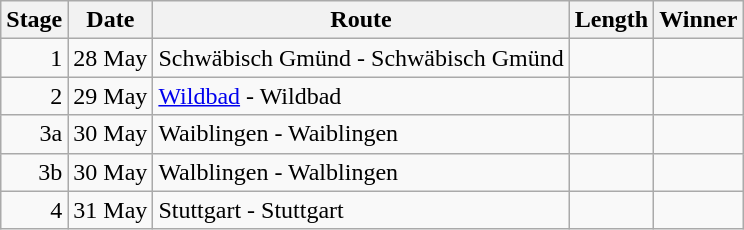<table class="wikitable sortable">
<tr>
<th>Stage</th>
<th>Date</th>
<th>Route</th>
<th>Length</th>
<th>Winner</th>
</tr>
<tr>
<td align="right">1</td>
<td>28 May</td>
<td>Schwäbisch Gmünd - Schwäbisch Gmünd</td>
<td></td>
<td></td>
</tr>
<tr>
<td align="right">2</td>
<td>29 May</td>
<td><a href='#'>Wildbad</a> - Wildbad</td>
<td></td>
<td></td>
</tr>
<tr>
<td align="right">3a</td>
<td>30 May</td>
<td>Waiblingen - Waiblingen</td>
<td></td>
<td></td>
</tr>
<tr>
<td align="right">3b</td>
<td>30 May</td>
<td>Walblingen - Walblingen</td>
<td></td>
<td></td>
</tr>
<tr>
<td align="right">4</td>
<td>31 May</td>
<td>Stuttgart - Stuttgart</td>
<td></td>
<td></td>
</tr>
</table>
